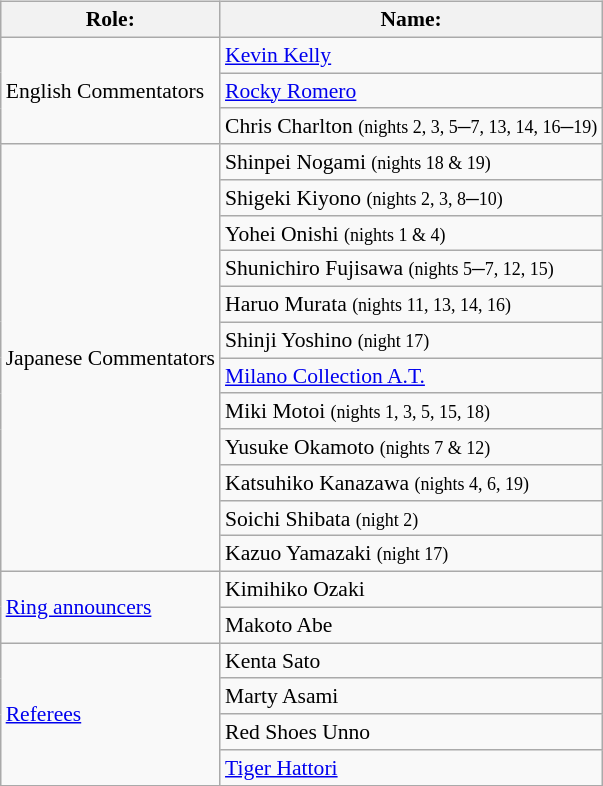<table class=wikitable style="font-size:90%; margin: 0.5em 0 0.5em 1em; float: right; clear: right;">
<tr>
<th>Role:</th>
<th>Name:</th>
</tr>
<tr>
<td rowspan=3>English Commentators</td>
<td><a href='#'>Kevin Kelly</a></td>
</tr>
<tr>
<td><a href='#'>Rocky Romero</a></td>
</tr>
<tr>
<td>Chris Charlton <small>(nights 2, 3, 5─7, 13, 14, 16─19)</small></td>
</tr>
<tr>
<td rowspan=12>Japanese Commentators</td>
<td>Shinpei Nogami <small>(nights 18 & 19)</small></td>
</tr>
<tr>
<td>Shigeki Kiyono <small>(nights 2, 3, 8─10)</small></td>
</tr>
<tr>
<td>Yohei Onishi <small>(nights 1 & 4)</small></td>
</tr>
<tr>
<td>Shunichiro Fujisawa <small>(nights 5─7, 12, 15)</small></td>
</tr>
<tr>
<td>Haruo Murata <small>(nights 11, 13, 14, 16)</small></td>
</tr>
<tr>
<td>Shinji Yoshino <small>(night 17)</small></td>
</tr>
<tr>
<td><a href='#'>Milano Collection A.T.</a></td>
</tr>
<tr>
<td>Miki Motoi <small>(nights 1, 3, 5, 15, 18)</small></td>
</tr>
<tr>
<td>Yusuke Okamoto <small>(nights 7 & 12)</small></td>
</tr>
<tr>
<td>Katsuhiko Kanazawa <small>(nights 4, 6, 19)</small></td>
</tr>
<tr>
<td>Soichi Shibata <small>(night 2)</small></td>
</tr>
<tr>
<td>Kazuo Yamazaki <small>(night 17)</small></td>
</tr>
<tr>
<td rowspan=2><a href='#'>Ring announcers</a></td>
<td>Kimihiko Ozaki</td>
</tr>
<tr>
<td>Makoto Abe</td>
</tr>
<tr>
<td rowspan=4><a href='#'>Referees</a></td>
<td>Kenta Sato</td>
</tr>
<tr>
<td>Marty Asami</td>
</tr>
<tr>
<td>Red Shoes Unno</td>
</tr>
<tr>
<td><a href='#'>Tiger Hattori</a></td>
</tr>
<tr>
</tr>
</table>
